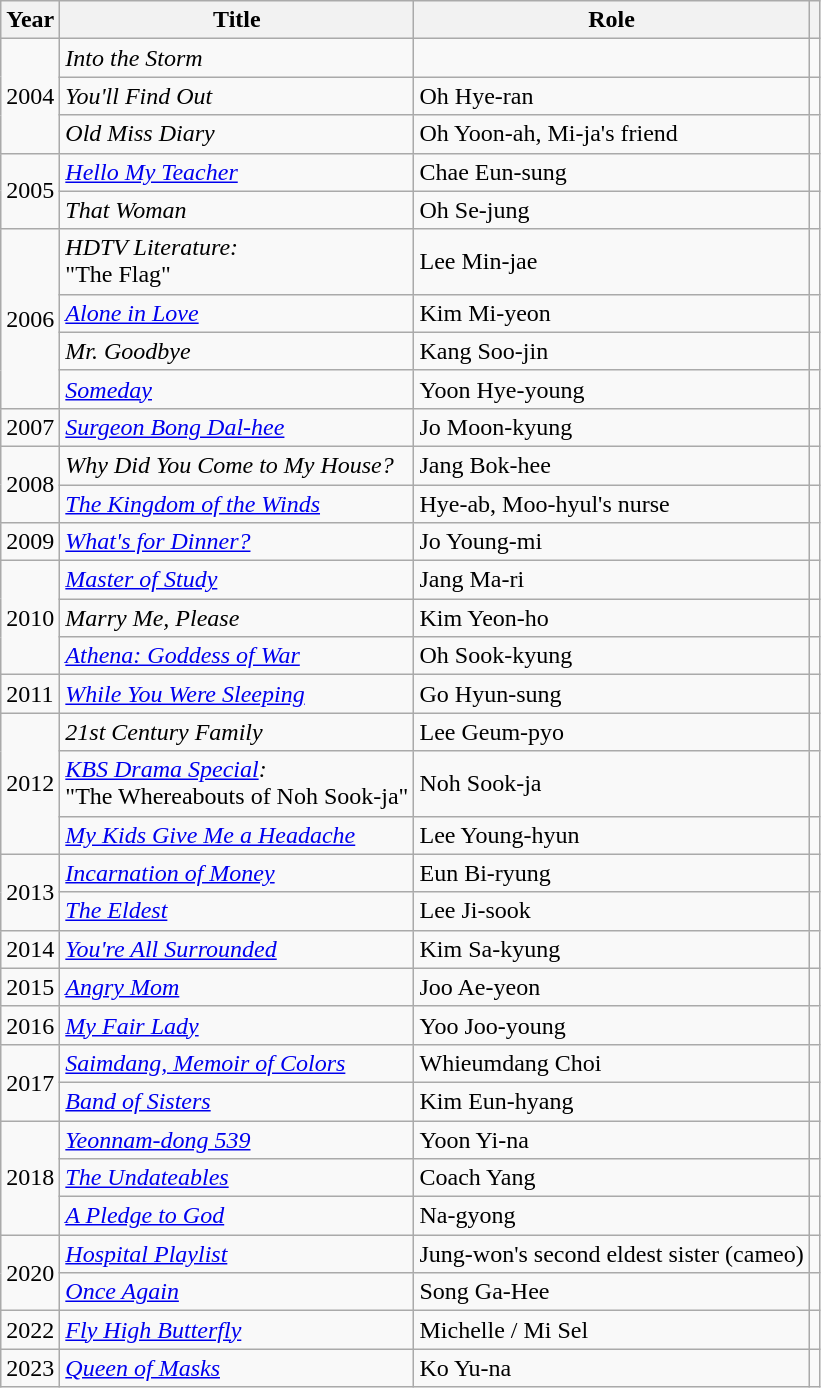<table class="wikitable">
<tr>
<th>Year</th>
<th>Title</th>
<th>Role</th>
<th></th>
</tr>
<tr>
<td rowspan=3>2004</td>
<td><em>Into the Storm</em></td>
<td></td>
<td></td>
</tr>
<tr>
<td><em>You'll Find Out</em> </td>
<td>Oh Hye-ran</td>
<td></td>
</tr>
<tr>
<td><em>Old Miss Diary</em></td>
<td>Oh Yoon-ah, Mi-ja's friend</td>
<td></td>
</tr>
<tr>
<td rowspan=2>2005</td>
<td><em><a href='#'>Hello My Teacher</a></em></td>
<td>Chae Eun-sung</td>
<td></td>
</tr>
<tr>
<td><em>That Woman</em></td>
<td>Oh Se-jung</td>
<td></td>
</tr>
<tr>
<td rowspan=4>2006</td>
<td><em>HDTV Literature:</em><br>"The Flag"</td>
<td>Lee Min-jae</td>
<td></td>
</tr>
<tr>
<td><em><a href='#'>Alone in Love</a></em></td>
<td>Kim Mi-yeon</td>
<td></td>
</tr>
<tr>
<td><em>Mr. Goodbye</em></td>
<td>Kang Soo-jin</td>
<td></td>
</tr>
<tr>
<td><em><a href='#'>Someday</a></em></td>
<td>Yoon Hye-young</td>
<td></td>
</tr>
<tr>
<td>2007</td>
<td><em><a href='#'>Surgeon Bong Dal-hee</a></em></td>
<td>Jo Moon-kyung</td>
<td></td>
</tr>
<tr>
<td rowspan=2>2008</td>
<td><em>Why Did You Come to My House?</em> </td>
<td>Jang Bok-hee</td>
<td></td>
</tr>
<tr>
<td><em><a href='#'>The Kingdom of the Winds</a></em></td>
<td>Hye-ab, Moo-hyul's nurse</td>
<td></td>
</tr>
<tr>
<td>2009</td>
<td><em><a href='#'>What's for Dinner?</a></em></td>
<td>Jo Young-mi</td>
<td></td>
</tr>
<tr>
<td rowspan=3>2010</td>
<td><em><a href='#'>Master of Study</a></em></td>
<td>Jang Ma-ri</td>
<td></td>
</tr>
<tr>
<td><em>Marry Me, Please</em></td>
<td>Kim Yeon-ho</td>
<td></td>
</tr>
<tr>
<td><em><a href='#'>Athena: Goddess of War</a></em></td>
<td>Oh Sook-kyung</td>
<td></td>
</tr>
<tr>
<td>2011</td>
<td><em><a href='#'>While You Were Sleeping</a></em></td>
<td>Go Hyun-sung</td>
<td></td>
</tr>
<tr>
<td rowspan=3>2012</td>
<td><em>21st Century Family</em></td>
<td>Lee Geum-pyo</td>
<td></td>
</tr>
<tr>
<td><em><a href='#'>KBS Drama Special</a>:</em><br>"The Whereabouts of Noh Sook-ja"</td>
<td>Noh Sook-ja</td>
<td></td>
</tr>
<tr>
<td><em><a href='#'>My Kids Give Me a Headache</a></em></td>
<td>Lee Young-hyun</td>
<td></td>
</tr>
<tr>
<td rowspan=2>2013</td>
<td><em><a href='#'>Incarnation of Money</a></em></td>
<td>Eun Bi-ryung</td>
<td></td>
</tr>
<tr>
<td><em><a href='#'>The Eldest</a></em></td>
<td>Lee Ji-sook</td>
<td></td>
</tr>
<tr>
<td>2014</td>
<td><em><a href='#'>You're All Surrounded</a></em></td>
<td>Kim Sa-kyung</td>
<td></td>
</tr>
<tr>
<td>2015</td>
<td><em><a href='#'>Angry Mom</a></em></td>
<td>Joo Ae-yeon</td>
<td></td>
</tr>
<tr>
<td>2016</td>
<td><em><a href='#'>My Fair Lady</a></em></td>
<td>Yoo Joo-young</td>
<td></td>
</tr>
<tr>
<td rowspan=2>2017</td>
<td><em><a href='#'>Saimdang, Memoir of Colors</a></em></td>
<td>Whieumdang Choi</td>
<td></td>
</tr>
<tr>
<td><em><a href='#'>Band of Sisters</a></em></td>
<td>Kim Eun-hyang</td>
<td></td>
</tr>
<tr>
<td rowspan=3>2018</td>
<td><em><a href='#'>Yeonnam-dong 539</a></em></td>
<td>Yoon Yi-na</td>
<td></td>
</tr>
<tr>
<td><em><a href='#'>The Undateables</a></em></td>
<td>Coach Yang</td>
<td></td>
</tr>
<tr>
<td><em><a href='#'>A Pledge to God</a></em></td>
<td>Na-gyong</td>
<td></td>
</tr>
<tr>
<td rowspan=2>2020</td>
<td><em><a href='#'>Hospital Playlist</a></em></td>
<td>Jung-won's second eldest sister (cameo)</td>
<td></td>
</tr>
<tr>
<td><em><a href='#'>Once Again</a></em></td>
<td>Song Ga-Hee</td>
<td></td>
</tr>
<tr>
<td>2022</td>
<td><em><a href='#'>Fly High Butterfly</a></em></td>
<td>Michelle / Mi Sel</td>
<td></td>
</tr>
<tr>
<td>2023</td>
<td><em><a href='#'>Queen of Masks</a></em></td>
<td>Ko Yu-na</td>
<td></td>
</tr>
</table>
